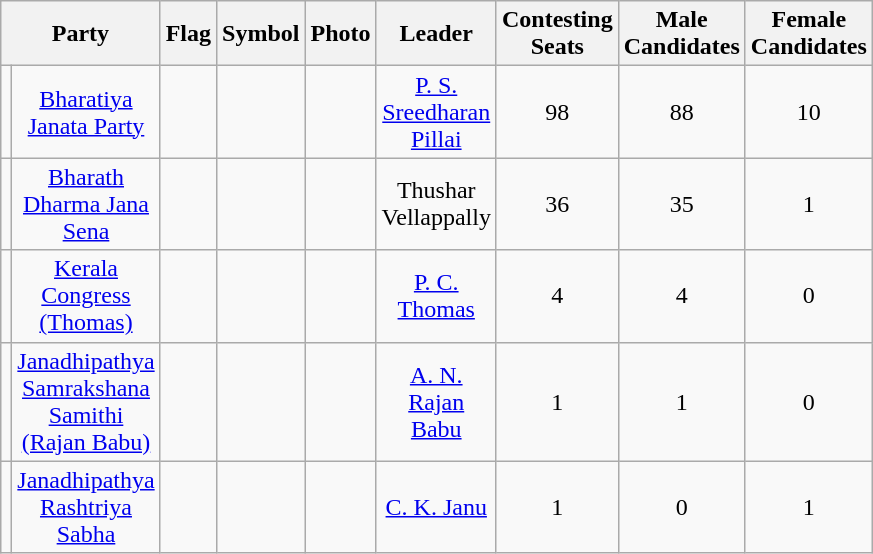<table class="wikitable" width="40%" style="text-align:center">
<tr>
<th colspan="2">Party</th>
<th>Flag</th>
<th>Symbol</th>
<th>Photo</th>
<th>Leader</th>
<th>Contesting Seats</th>
<th>Male Candidates</th>
<th>Female Candidates</th>
</tr>
<tr>
<td></td>
<td><a href='#'>Bharatiya Janata Party</a></td>
<td></td>
<td></td>
<td></td>
<td><a href='#'>P. S. Sreedharan Pillai</a></td>
<td>98</td>
<td>88</td>
<td>10</td>
</tr>
<tr>
<td></td>
<td><a href='#'>Bharath Dharma Jana Sena</a></td>
<td></td>
<td></td>
<td></td>
<td>Thushar Vellappally</td>
<td>36</td>
<td>35</td>
<td>1</td>
</tr>
<tr>
<td></td>
<td><a href='#'>Kerala Congress (Thomas)</a></td>
<td></td>
<td></td>
<td></td>
<td><a href='#'>P. C. Thomas</a></td>
<td>4</td>
<td>4</td>
<td>0</td>
</tr>
<tr>
<td></td>
<td><a href='#'>Janadhipathya Samrakshana Samithi (Rajan Babu)</a></td>
<td></td>
<td></td>
<td></td>
<td><a href='#'>A. N. Rajan Babu</a></td>
<td>1</td>
<td>1</td>
<td>0</td>
</tr>
<tr>
<td></td>
<td><a href='#'>Janadhipathya Rashtriya Sabha</a></td>
<td></td>
<td></td>
<td></td>
<td><a href='#'>C. K. Janu</a></td>
<td>1</td>
<td>0</td>
<td>1</td>
</tr>
</table>
